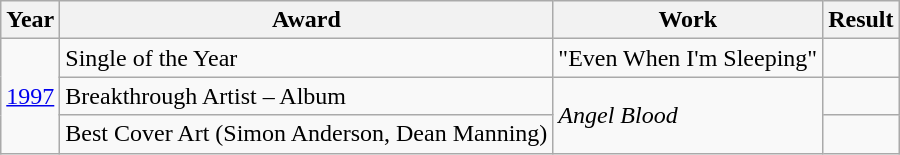<table class="wikitable">
<tr>
<th>Year</th>
<th>Award</th>
<th>Work</th>
<th>Result</th>
</tr>
<tr>
<td rowspan="3"><a href='#'>1997</a></td>
<td>Single of the Year</td>
<td>"Even When I'm Sleeping"</td>
<td></td>
</tr>
<tr>
<td>Breakthrough Artist – Album</td>
<td rowspan="2"><em>Angel Blood</em></td>
<td></td>
</tr>
<tr>
<td>Best Cover Art (Simon Anderson, Dean Manning)</td>
<td></td>
</tr>
</table>
